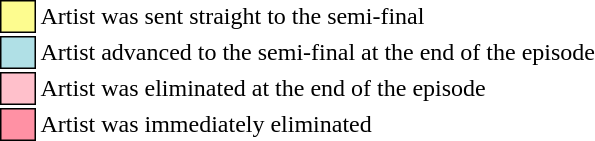<table class="toccolours" style="font-size: 100%; white-space: nowrap">
<tr>
<td style="background:#fdfc8f; border:1px solid black">     </td>
<td>Artist was sent straight to the semi-final</td>
</tr>
<tr>
<td style="background:#b0e0e6; border:1px solid black">     </td>
<td>Artist advanced to the semi-final at the end of the episode</td>
</tr>
<tr>
<td style="background: pink; border:1px solid black">     </td>
<td>Artist was eliminated at the end of the episode</td>
</tr>
<tr>
<td style="background:#FF91A4; border:1px solid black">     </td>
<td>Artist was immediately eliminated</td>
</tr>
</table>
